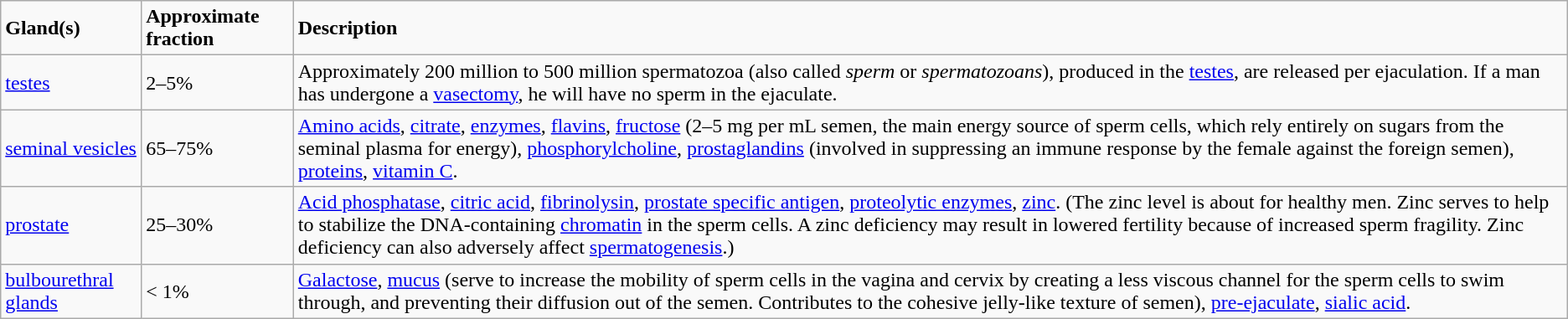<table class="wikitable">
<tr>
<td><strong>Gland(s)</strong></td>
<td><strong>Approximate fraction</strong></td>
<td><strong>Description</strong></td>
</tr>
<tr>
<td><a href='#'>testes</a></td>
<td>2–5%</td>
<td>Approximately 200 million to 500 million spermatozoa (also called <em>sperm</em> or <em>spermatozoans</em>), produced in the <a href='#'>testes</a>, are released per ejaculation. If a man has undergone a <a href='#'>vasectomy</a>, he will have no sperm in the ejaculate.</td>
</tr>
<tr>
<td><a href='#'>seminal vesicles</a></td>
<td>65–75%</td>
<td><a href='#'>Amino acids</a>, <a href='#'>citrate</a>, <a href='#'>enzymes</a>, <a href='#'>flavins</a>, <a href='#'>fructose</a> (2–5 mg per mL semen, the main energy source of sperm cells, which rely entirely on sugars from the seminal plasma for energy), <a href='#'>phosphorylcholine</a>, <a href='#'>prostaglandins</a> (involved in suppressing an immune response by the female against the foreign semen), <a href='#'>proteins</a>, <a href='#'>vitamin C</a>.</td>
</tr>
<tr>
<td><a href='#'>prostate</a></td>
<td>25–30%</td>
<td><a href='#'>Acid phosphatase</a>, <a href='#'>citric acid</a>, <a href='#'>fibrinolysin</a>, <a href='#'>prostate specific antigen</a>, <a href='#'>proteolytic enzymes</a>, <a href='#'>zinc</a>. (The zinc level is about  for healthy men. Zinc serves to help to stabilize the DNA-containing <a href='#'>chromatin</a> in the sperm cells. A zinc deficiency may result in lowered fertility because of increased sperm fragility. Zinc deficiency can also adversely affect <a href='#'>spermatogenesis</a>.)</td>
</tr>
<tr>
<td><a href='#'>bulbourethral glands</a></td>
<td>< 1%</td>
<td><a href='#'>Galactose</a>, <a href='#'>mucus</a> (serve to increase the mobility of sperm cells in the vagina and cervix by creating a less viscous channel for the sperm cells to swim through, and preventing their diffusion out of the semen. Contributes to the cohesive jelly-like texture of semen), <a href='#'>pre-ejaculate</a>, <a href='#'>sialic acid</a>.</td>
</tr>
</table>
